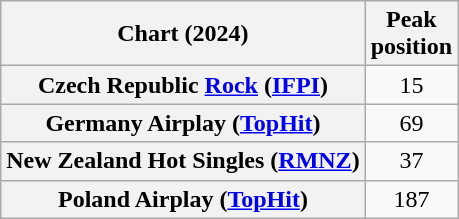<table class="wikitable sortable plainrowheaders" style="text-align:center">
<tr>
<th scope="col">Chart (2024)</th>
<th scope="col">Peak<br>position</th>
</tr>
<tr>
<th scope="row">Czech Republic <a href='#'>Rock</a> (<a href='#'>IFPI</a>)</th>
<td>15</td>
</tr>
<tr>
<th scope="row">Germany Airplay (<a href='#'>TopHit</a>)</th>
<td>69</td>
</tr>
<tr>
<th scope="row">New Zealand Hot Singles (<a href='#'>RMNZ</a>)</th>
<td>37</td>
</tr>
<tr>
<th scope="row">Poland Airplay (<a href='#'>TopHit</a>)</th>
<td>187</td>
</tr>
</table>
